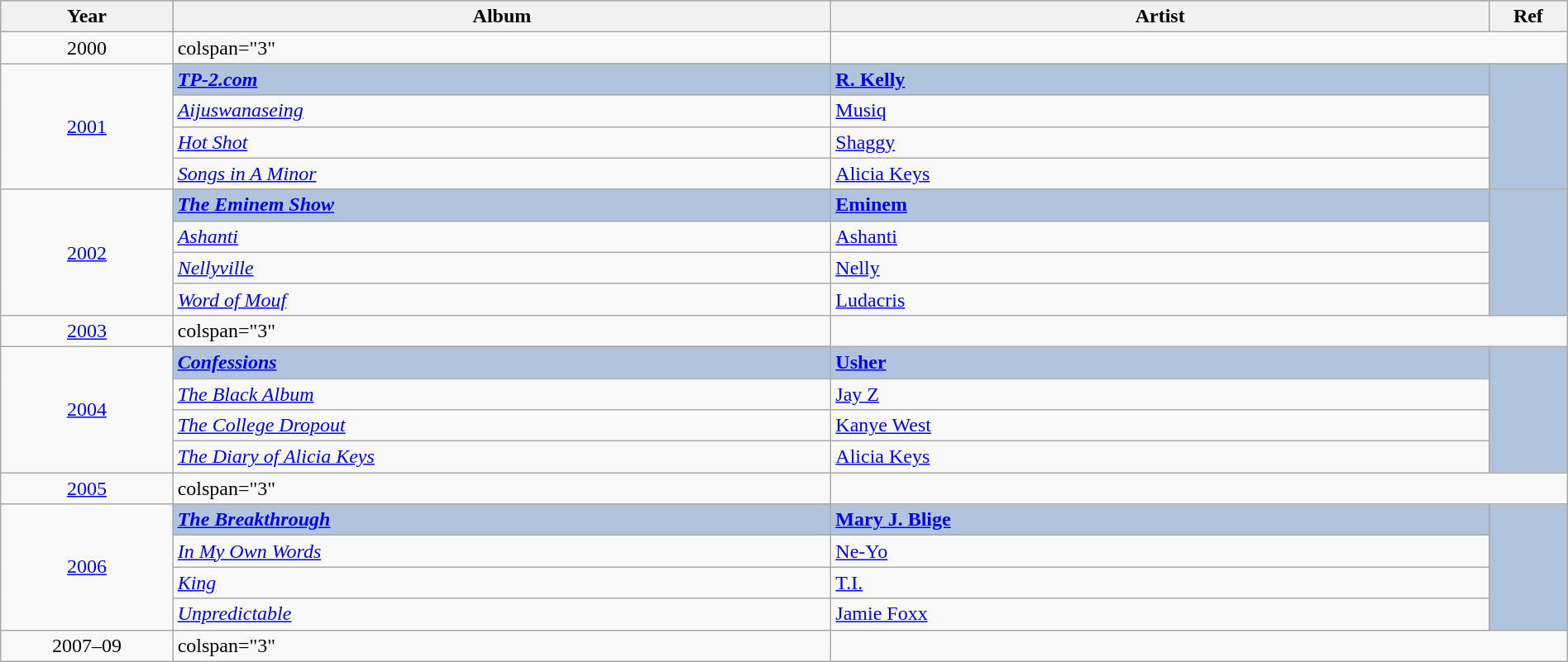<table class="wikitable" style="width:100%;">
<tr style="background:#bebebe;">
<th style="width:11%;">Year</th>
<th style="width:42%;">Album</th>
<th style="width:42%;">Artist</th>
<th style="width:5%;">Ref</th>
</tr>
<tr>
<td align="center">2000</td>
<td>colspan="3" </td>
</tr>
<tr>
<td rowspan="5" align="center"><a href='#'>2001</a></td>
</tr>
<tr style="background:#B0C4DE">
<td><strong><em><a href='#'>TP-2.com</a></em></strong></td>
<td><strong><a href='#'>R. Kelly</a></strong></td>
<td rowspan="5" align="center"></td>
</tr>
<tr>
<td><em><a href='#'>Aijuswanaseing</a></em></td>
<td><a href='#'>Musiq</a></td>
</tr>
<tr>
<td><em><a href='#'>Hot Shot</a></em></td>
<td><a href='#'>Shaggy</a></td>
</tr>
<tr>
<td><em><a href='#'>Songs in A Minor</a></em></td>
<td><a href='#'>Alicia Keys</a></td>
</tr>
<tr>
<td rowspan="5" align="center"><a href='#'>2002</a></td>
</tr>
<tr style="background:#B0C4DE">
<td><strong><em><a href='#'>The Eminem Show</a></em></strong></td>
<td><strong><a href='#'>Eminem</a></strong></td>
<td rowspan="4" align="center"></td>
</tr>
<tr>
<td><em><a href='#'>Ashanti</a></em></td>
<td><a href='#'>Ashanti</a></td>
</tr>
<tr>
<td><em><a href='#'>Nellyville</a></em></td>
<td><a href='#'>Nelly</a></td>
</tr>
<tr>
<td><em><a href='#'>Word of Mouf</a></em></td>
<td><a href='#'>Ludacris</a></td>
</tr>
<tr>
<td align="center"><a href='#'>2003</a></td>
<td>colspan="3" </td>
</tr>
<tr>
<td rowspan="5" align="center"><a href='#'>2004</a></td>
</tr>
<tr style="background:#B0C4DE">
<td><strong><em><a href='#'>Confessions</a></em></strong></td>
<td><strong><a href='#'>Usher</a></strong></td>
<td rowspan="4" align="center"></td>
</tr>
<tr>
<td><em><a href='#'>The Black Album</a></em></td>
<td><a href='#'>Jay Z</a></td>
</tr>
<tr>
<td><em><a href='#'>The College Dropout</a></em></td>
<td><a href='#'>Kanye West</a></td>
</tr>
<tr>
<td><em><a href='#'>The Diary of Alicia Keys</a></em></td>
<td><a href='#'>Alicia Keys</a></td>
</tr>
<tr>
<td align="center"><a href='#'>2005</a></td>
<td>colspan="3" </td>
</tr>
<tr>
<td rowspan="5" align="center"><a href='#'>2006</a></td>
</tr>
<tr style="background:#B0C4DE">
<td><strong><em><a href='#'>The Breakthrough</a></em></strong></td>
<td><strong><a href='#'>Mary J. Blige</a></strong></td>
<td rowspan="4" align="center"></td>
</tr>
<tr>
<td><em><a href='#'>In My Own Words</a></em></td>
<td><a href='#'>Ne-Yo</a></td>
</tr>
<tr>
<td><em><a href='#'>King</a></em></td>
<td><a href='#'>T.I.</a></td>
</tr>
<tr>
<td><em><a href='#'>Unpredictable</a></em></td>
<td><a href='#'>Jamie Foxx</a></td>
</tr>
<tr>
<td align="center">2007–09</td>
<td>colspan="3" </td>
</tr>
</table>
